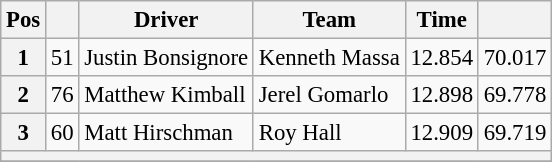<table class="wikitable" style="font-size:95%">
<tr>
<th>Pos</th>
<th></th>
<th>Driver</th>
<th>Team</th>
<th>Time</th>
<th></th>
</tr>
<tr>
<th>1</th>
<td>51</td>
<td>Justin Bonsignore</td>
<td>Kenneth Massa</td>
<td>12.854</td>
<td>70.017</td>
</tr>
<tr>
<th>2</th>
<td>76</td>
<td>Matthew Kimball</td>
<td>Jerel Gomarlo</td>
<td>12.898</td>
<td>69.778</td>
</tr>
<tr>
<th>3</th>
<td>60</td>
<td>Matt Hirschman</td>
<td>Roy Hall</td>
<td>12.909</td>
<td>69.719</td>
</tr>
<tr>
<th colspan="7"></th>
</tr>
<tr>
</tr>
</table>
